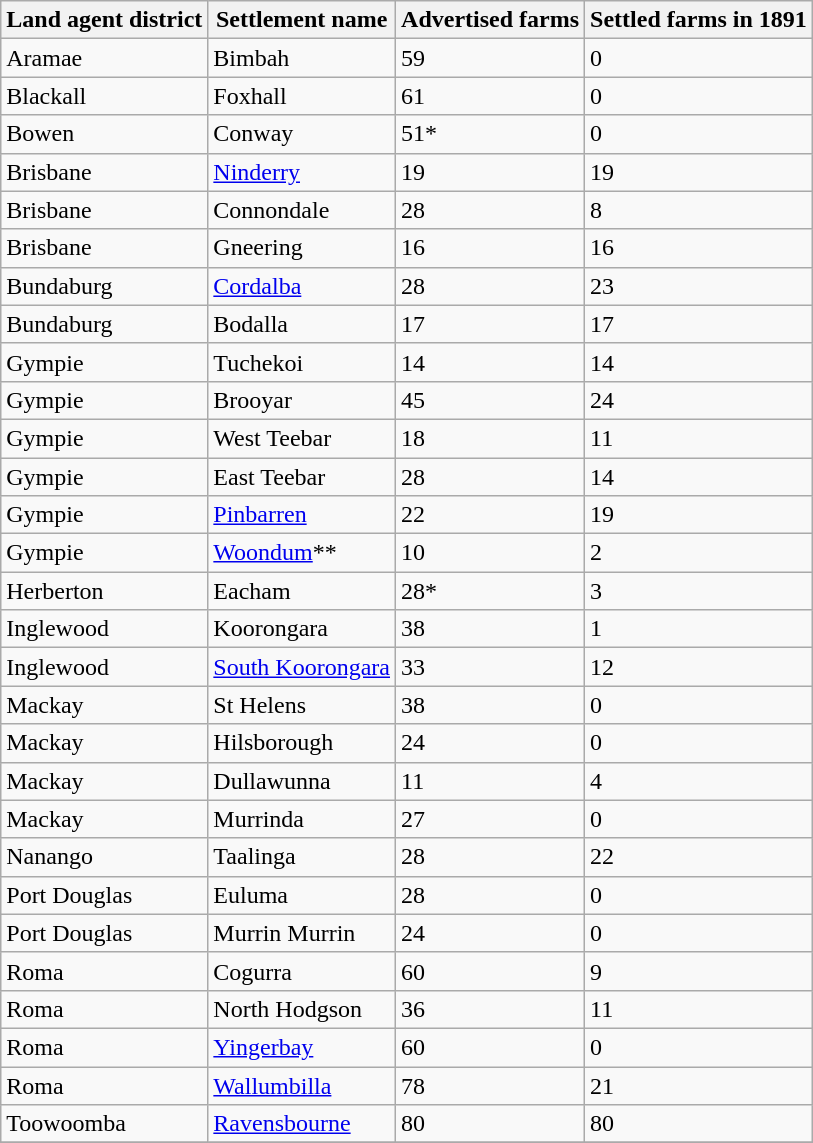<table class="wikitable sortable">
<tr>
<th>Land agent district</th>
<th>Settlement name</th>
<th>Advertised farms</th>
<th>Settled farms in 1891</th>
</tr>
<tr>
<td>Aramae</td>
<td>Bimbah</td>
<td>59</td>
<td>0</td>
</tr>
<tr>
<td>Blackall</td>
<td>Foxhall</td>
<td>61</td>
<td>0</td>
</tr>
<tr>
<td>Bowen</td>
<td>Conway</td>
<td>51*</td>
<td>0</td>
</tr>
<tr>
<td>Brisbane</td>
<td><a href='#'>Ninderry</a></td>
<td>19</td>
<td>19</td>
</tr>
<tr>
<td>Brisbane</td>
<td>Connondale</td>
<td>28</td>
<td>8</td>
</tr>
<tr>
<td>Brisbane</td>
<td>Gneering</td>
<td>16</td>
<td>16</td>
</tr>
<tr>
<td>Bundaburg</td>
<td><a href='#'>Cordalba</a></td>
<td>28</td>
<td>23</td>
</tr>
<tr>
<td>Bundaburg</td>
<td>Bodalla</td>
<td>17</td>
<td>17</td>
</tr>
<tr>
<td>Gympie</td>
<td>Tuchekoi</td>
<td>14</td>
<td>14</td>
</tr>
<tr>
<td>Gympie</td>
<td>Brooyar</td>
<td>45</td>
<td>24</td>
</tr>
<tr>
<td>Gympie</td>
<td>West Teebar</td>
<td>18</td>
<td>11</td>
</tr>
<tr>
<td>Gympie</td>
<td>East Teebar</td>
<td>28</td>
<td>14</td>
</tr>
<tr>
<td>Gympie</td>
<td><a href='#'>Pinbarren</a></td>
<td>22</td>
<td>19</td>
</tr>
<tr>
<td>Gympie</td>
<td><a href='#'>Woondum</a>**</td>
<td>10</td>
<td>2</td>
</tr>
<tr>
<td>Herberton</td>
<td>Eacham</td>
<td>28*</td>
<td>3</td>
</tr>
<tr>
<td>Inglewood</td>
<td>Koorongara</td>
<td>38</td>
<td>1</td>
</tr>
<tr>
<td>Inglewood</td>
<td><a href='#'> South Koorongara</a></td>
<td>33</td>
<td>12</td>
</tr>
<tr>
<td>Mackay</td>
<td>St Helens</td>
<td>38</td>
<td>0</td>
</tr>
<tr>
<td>Mackay</td>
<td>Hilsborough</td>
<td>24</td>
<td>0</td>
</tr>
<tr>
<td>Mackay</td>
<td>Dullawunna</td>
<td>11</td>
<td>4</td>
</tr>
<tr>
<td>Mackay</td>
<td>Murrinda</td>
<td>27</td>
<td>0</td>
</tr>
<tr>
<td>Nanango</td>
<td>Taalinga</td>
<td>28</td>
<td>22</td>
</tr>
<tr>
<td>Port Douglas</td>
<td>Euluma</td>
<td>28</td>
<td>0</td>
</tr>
<tr>
<td>Port Douglas</td>
<td>Murrin Murrin</td>
<td>24</td>
<td>0</td>
</tr>
<tr>
<td>Roma</td>
<td>Cogurra</td>
<td>60</td>
<td>9</td>
</tr>
<tr>
<td>Roma</td>
<td>North Hodgson</td>
<td>36</td>
<td>11</td>
</tr>
<tr>
<td>Roma</td>
<td><a href='#'> Yingerbay</a></td>
<td>60</td>
<td>0</td>
</tr>
<tr>
<td>Roma</td>
<td><a href='#'>Wallumbilla</a></td>
<td>78</td>
<td>21</td>
</tr>
<tr>
<td>Toowoomba</td>
<td><a href='#'> Ravensbourne</a></td>
<td>80</td>
<td>80</td>
</tr>
<tr>
</tr>
</table>
